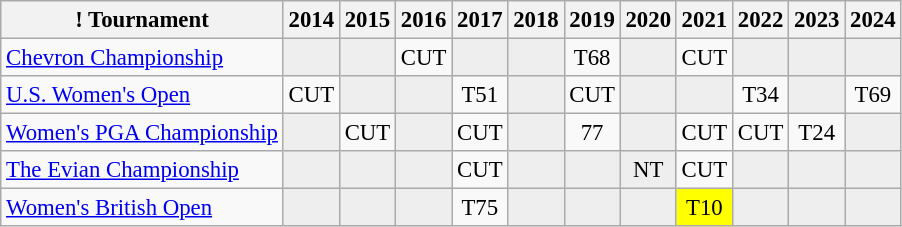<table class="wikitable" style="font-size:95%;text-align:center;">
<tr>
<th>! Tournament</th>
<th>2014</th>
<th>2015</th>
<th>2016</th>
<th>2017</th>
<th>2018</th>
<th>2019</th>
<th>2020</th>
<th>2021</th>
<th>2022</th>
<th>2023</th>
<th>2024</th>
</tr>
<tr>
<td align=left><a href='#'>Chevron Championship</a></td>
<td style="background:#eeeeee;"></td>
<td style="background:#eeeeee;"></td>
<td>CUT</td>
<td style="background:#eeeeee;"></td>
<td style="background:#eeeeee;"></td>
<td>T68</td>
<td style="background:#eeeeee;"></td>
<td>CUT</td>
<td style="background:#eeeeee;"></td>
<td style="background:#eeeeee;"></td>
<td style="background:#eeeeee;"></td>
</tr>
<tr>
<td align=left><a href='#'>U.S. Women's Open</a></td>
<td>CUT</td>
<td style="background:#eeeeee;"></td>
<td style="background:#eeeeee;"></td>
<td>T51</td>
<td style="background:#eeeeee;"></td>
<td>CUT</td>
<td style="background:#eeeeee;"></td>
<td style="background:#eeeeee;"></td>
<td>T34</td>
<td style="background:#eeeeee;"></td>
<td>T69</td>
</tr>
<tr>
<td align=left><a href='#'>Women's PGA Championship</a></td>
<td style="background:#eeeeee;"></td>
<td>CUT</td>
<td style="background:#eeeeee;"></td>
<td>CUT</td>
<td style="background:#eeeeee;"></td>
<td>77</td>
<td style="background:#eeeeee;"></td>
<td>CUT</td>
<td>CUT</td>
<td>T24</td>
<td style="background:#eeeeee;"></td>
</tr>
<tr>
<td align=left><a href='#'>The Evian Championship</a></td>
<td style="background:#eeeeee;"></td>
<td style="background:#eeeeee;"></td>
<td style="background:#eeeeee;"></td>
<td>CUT</td>
<td style="background:#eeeeee;"></td>
<td style="background:#eeeeee;"></td>
<td style="background:#eeeeee;">NT</td>
<td>CUT</td>
<td style="background:#eeeeee;"></td>
<td style="background:#eeeeee;"></td>
<td style="background:#eeeeee;"></td>
</tr>
<tr>
<td align=left><a href='#'>Women's British Open</a></td>
<td style="background:#eeeeee;"></td>
<td style="background:#eeeeee;"></td>
<td style="background:#eeeeee;"></td>
<td>T75</td>
<td style="background:#eeeeee;"></td>
<td style="background:#eeeeee;"></td>
<td style="background:#eeeeee;"></td>
<td style="background:yellow">T10</td>
<td style="background:#eeeeee;"></td>
<td style="background:#eeeeee;"></td>
<td style="background:#eeeeee;"></td>
</tr>
</table>
